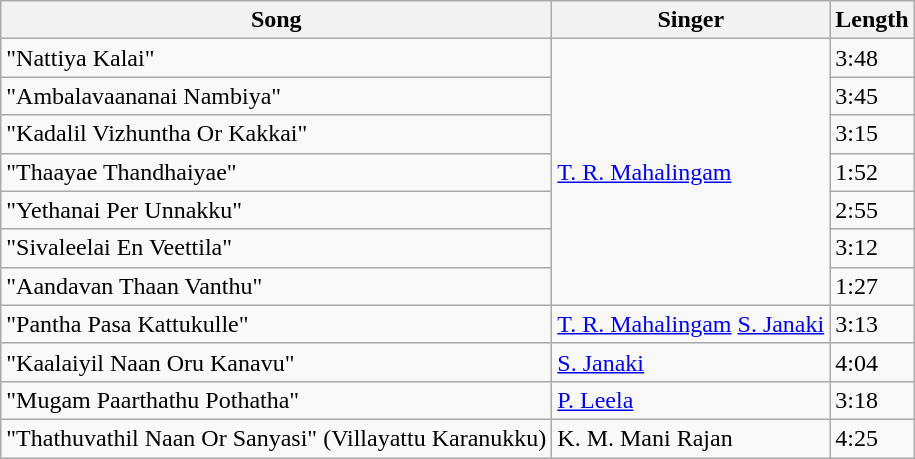<table class="wikitable">
<tr>
<th>Song</th>
<th>Singer</th>
<th>Length</th>
</tr>
<tr>
<td>"Nattiya Kalai"</td>
<td rowspan=7><a href='#'>T. R. Mahalingam</a></td>
<td>3:48</td>
</tr>
<tr>
<td>"Ambalavaananai Nambiya"</td>
<td>3:45</td>
</tr>
<tr>
<td>"Kadalil Vizhuntha Or Kakkai"</td>
<td>3:15</td>
</tr>
<tr>
<td>"Thaayae Thandhaiyae"</td>
<td>1:52</td>
</tr>
<tr>
<td>"Yethanai Per Unnakku"</td>
<td>2:55</td>
</tr>
<tr>
<td>"Sivaleelai En Veettila"</td>
<td>3:12</td>
</tr>
<tr>
<td>"Aandavan Thaan Vanthu"</td>
<td>1:27</td>
</tr>
<tr>
<td>"Pantha Pasa Kattukulle"</td>
<td><a href='#'>T. R. Mahalingam</a> <a href='#'>S. Janaki</a></td>
<td>3:13</td>
</tr>
<tr>
<td>"Kaalaiyil Naan Oru Kanavu"</td>
<td><a href='#'>S. Janaki</a></td>
<td>4:04</td>
</tr>
<tr>
<td>"Mugam Paarthathu Pothatha"</td>
<td><a href='#'>P. Leela</a></td>
<td>3:18</td>
</tr>
<tr>
<td>"Thathuvathil Naan Or Sanyasi" (Villayattu Karanukku)</td>
<td>K. M. Mani Rajan</td>
<td>4:25</td>
</tr>
</table>
